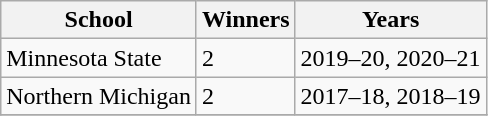<table class="sortable wikitable">
<tr>
<th>School</th>
<th>Winners</th>
<th>Years</th>
</tr>
<tr>
<td>Minnesota State</td>
<td>2</td>
<td>2019–20, 2020–21</td>
</tr>
<tr>
<td>Northern Michigan</td>
<td>2</td>
<td>2017–18, 2018–19</td>
</tr>
<tr>
</tr>
</table>
